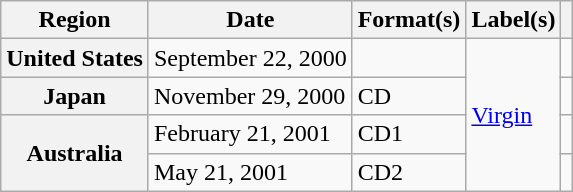<table class="wikitable plainrowheaders">
<tr>
<th scope="col">Region</th>
<th scope="col">Date</th>
<th scope="col">Format(s)</th>
<th scope="col">Label(s)</th>
<th scope="col"></th>
</tr>
<tr>
<th scope="row">United States</th>
<td>September 22, 2000</td>
<td></td>
<td rowspan="4"><a href='#'>Virgin</a></td>
<td></td>
</tr>
<tr>
<th scope="row">Japan</th>
<td>November 29, 2000</td>
<td>CD</td>
<td></td>
</tr>
<tr>
<th scope="row" rowspan="2">Australia</th>
<td>February 21, 2001</td>
<td>CD1</td>
<td></td>
</tr>
<tr>
<td>May 21, 2001</td>
<td>CD2</td>
<td></td>
</tr>
</table>
